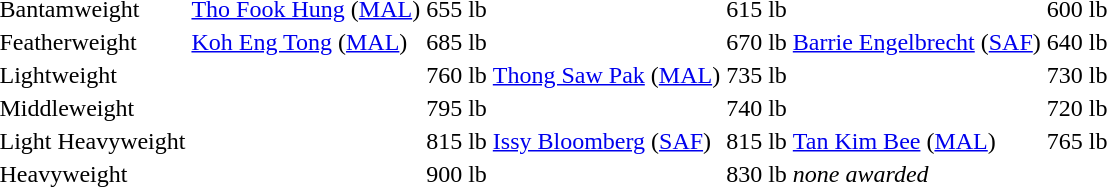<table>
<tr>
<td>Bantamweight</td>
<td> <a href='#'>Tho Fook Hung</a> <span>(<a href='#'>MAL</a>)</span></td>
<td>655 lb</td>
<td></td>
<td>615 lb</td>
<td></td>
<td>600 lb</td>
</tr>
<tr>
<td>Featherweight</td>
<td> <a href='#'>Koh Eng Tong</a> <span>(<a href='#'>MAL</a>)</span></td>
<td>685 lb</td>
<td></td>
<td>670 lb</td>
<td> <a href='#'>Barrie Engelbrecht</a> <span>(<a href='#'>SAF</a>)</span></td>
<td>640 lb</td>
</tr>
<tr>
<td>Lightweight</td>
<td></td>
<td>760 lb</td>
<td> <a href='#'>Thong Saw Pak</a> <span>(<a href='#'>MAL</a>)</span></td>
<td>735 lb</td>
<td></td>
<td>730 lb</td>
</tr>
<tr>
<td>Middleweight</td>
<td></td>
<td>795 lb</td>
<td></td>
<td>740 lb</td>
<td></td>
<td>720 lb</td>
</tr>
<tr>
<td>Light Heavyweight</td>
<td></td>
<td>815 lb</td>
<td> <a href='#'>Issy Bloomberg</a> <span>(<a href='#'>SAF</a>)</span></td>
<td>815 lb</td>
<td> <a href='#'>Tan Kim Bee</a> <span>(<a href='#'>MAL</a>)</span></td>
<td>765 lb</td>
</tr>
<tr>
<td>Heavyweight</td>
<td></td>
<td>900 lb</td>
<td></td>
<td>830 lb</td>
<td colspan="2"><em>none awarded</em></td>
</tr>
</table>
